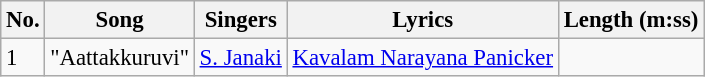<table class="wikitable" style="font-size:95%;">
<tr>
<th>No.</th>
<th>Song</th>
<th>Singers</th>
<th>Lyrics</th>
<th>Length (m:ss)</th>
</tr>
<tr>
<td>1</td>
<td>"Aattakkuruvi"</td>
<td><a href='#'>S. Janaki</a></td>
<td><a href='#'>Kavalam Narayana Panicker</a></td>
<td></td>
</tr>
</table>
